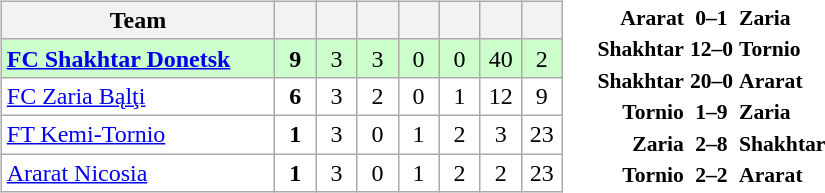<table>
<tr>
<td><br><table class="wikitable" style="text-align: center;">
<tr>
<th width="175">Team</th>
<th width="20"></th>
<th width="20"></th>
<th width="20"></th>
<th width="20"></th>
<th width="20"></th>
<th width="20"></th>
<th width="20"></th>
</tr>
<tr bgcolor="#ccffcc">
<td align="left"> <strong><a href='#'>FC Shakhtar Donetsk</a></strong></td>
<td><strong>9</strong></td>
<td>3</td>
<td>3</td>
<td>0</td>
<td>0</td>
<td>40</td>
<td>2</td>
</tr>
<tr bgcolor=ffffff>
<td align="left"> <a href='#'>FC Zaria Bąlţi</a></td>
<td><strong>6</strong></td>
<td>3</td>
<td>2</td>
<td>0</td>
<td>1</td>
<td>12</td>
<td>9</td>
</tr>
<tr bgcolor=ffffff>
<td align="left"> <a href='#'>FT Kemi-Tornio</a></td>
<td><strong>1</strong></td>
<td>3</td>
<td>0</td>
<td>1</td>
<td>2</td>
<td>3</td>
<td>23</td>
</tr>
<tr bgcolor=ffffff>
<td align="left"> <a href='#'>Ararat Nicosia</a></td>
<td><strong>1</strong></td>
<td>3</td>
<td>0</td>
<td>1</td>
<td>2</td>
<td>2</td>
<td>23</td>
</tr>
</table>
</td>
<td><br><table style="font-size:90%; margin: 0 auto;">
<tr>
<td align="right"><strong>Ararat</strong></td>
<td align="center"><strong>0–1</strong></td>
<td><strong>Zaria</strong></td>
</tr>
<tr>
<td align="right"><strong>Shakhtar</strong></td>
<td align="center"><strong>12–0</strong></td>
<td><strong>Tornio</strong></td>
</tr>
<tr>
<td align="right"><strong>Shakhtar</strong></td>
<td align="center"><strong>20–0</strong></td>
<td><strong>Ararat</strong></td>
</tr>
<tr>
<td align="right"><strong>Tornio</strong></td>
<td align="center"><strong>1–9</strong></td>
<td><strong>Zaria</strong></td>
</tr>
<tr>
<td align="right"><strong>Zaria</strong></td>
<td align="center"><strong>2–8</strong></td>
<td><strong>Shakhtar</strong></td>
</tr>
<tr>
<td align="right"><strong>Tornio</strong></td>
<td align="center"><strong>2–2</strong></td>
<td><strong>Ararat</strong></td>
</tr>
</table>
</td>
</tr>
</table>
